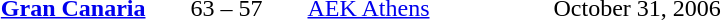<table style="text-align:center">
<tr>
<th width=160></th>
<th width=100></th>
<th width=160></th>
<th width=200></th>
</tr>
<tr>
<td align=right><strong><a href='#'>Gran Canaria</a></strong> </td>
<td>63 – 57</td>
<td align=left> <a href='#'>AEK Athens</a></td>
<td align=left>October 31, 2006</td>
</tr>
</table>
